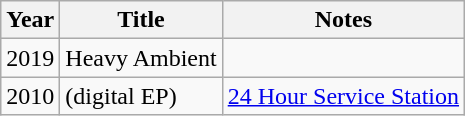<table class="wikitable sortable">
<tr>
<th>Year</th>
<th>Title</th>
<th>Notes</th>
</tr>
<tr>
<td>2019</td>
<td>Heavy Ambient</td>
<td></td>
</tr>
<tr>
<td>2010</td>
<td> (digital EP)</td>
<td><a href='#'>24 Hour Service Station</a></td>
</tr>
</table>
